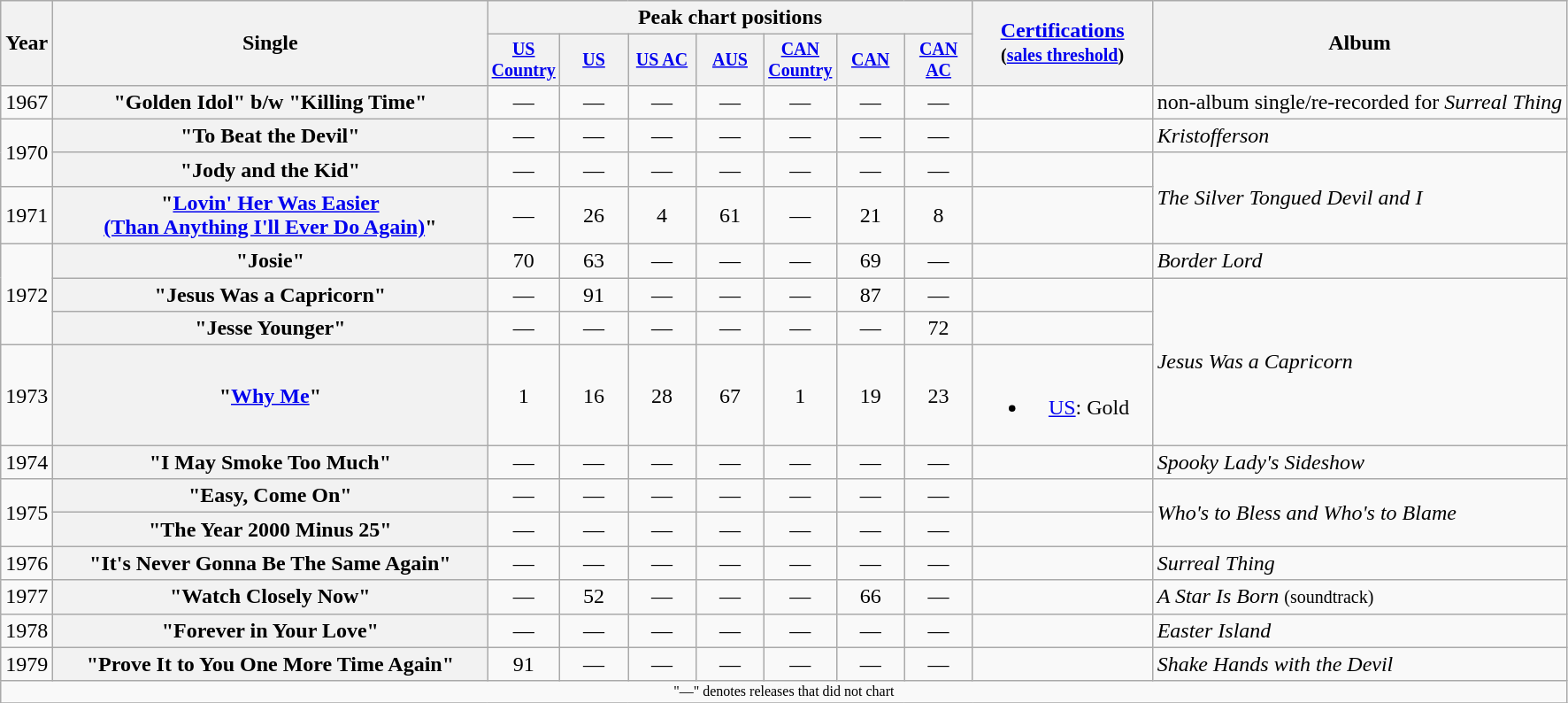<table class="wikitable plainrowheaders" style="text-align:center;">
<tr>
<th rowspan="2">Year</th>
<th rowspan="2" style="width:20em;">Single</th>
<th colspan="7">Peak chart positions</th>
<th rowspan="2" style="width:8em;"><a href='#'>Certifications</a><br><small>(<a href='#'>sales threshold</a>)</small></th>
<th rowspan="2">Album</th>
</tr>
<tr style="font-size:smaller;">
<th width="45"><a href='#'>US Country</a></th>
<th width="45"><a href='#'>US</a></th>
<th width="45"><a href='#'>US AC</a></th>
<th width="45"><a href='#'>AUS</a></th>
<th width="45"><a href='#'>CAN Country</a></th>
<th width="45"><a href='#'>CAN</a></th>
<th width="45"><a href='#'>CAN AC</a></th>
</tr>
<tr>
<td>1967</td>
<th scope="row">"Golden Idol" b/w "Killing Time"</th>
<td>—</td>
<td>—</td>
<td>—</td>
<td>—</td>
<td>—</td>
<td>—</td>
<td>—</td>
<td></td>
<td align="left">non-album single/re-recorded for <em>Surreal Thing</em></td>
</tr>
<tr>
<td rowspan="2">1970</td>
<th scope="row">"To Beat the Devil"</th>
<td>—</td>
<td>—</td>
<td>—</td>
<td>—</td>
<td>—</td>
<td>—</td>
<td>—</td>
<td></td>
<td align="left"><em>Kristofferson</em></td>
</tr>
<tr>
<th scope="row">"Jody and the Kid"</th>
<td>—</td>
<td>—</td>
<td>—</td>
<td>—</td>
<td>—</td>
<td>—</td>
<td>—</td>
<td></td>
<td align="left" rowspan="2"><em>The Silver Tongued Devil and I</em></td>
</tr>
<tr>
<td>1971</td>
<th scope="row">"<a href='#'>Lovin' Her Was Easier<br>(Than Anything I'll Ever Do Again)</a>"</th>
<td>—</td>
<td>26</td>
<td>4</td>
<td>61</td>
<td>—</td>
<td>21</td>
<td>8</td>
<td></td>
</tr>
<tr>
<td rowspan="3">1972</td>
<th scope="row">"Josie"</th>
<td>70</td>
<td>63</td>
<td>—</td>
<td>—</td>
<td>—</td>
<td>69</td>
<td>—</td>
<td></td>
<td align="left"><em>Border Lord</em></td>
</tr>
<tr>
<th scope="row">"Jesus Was a Capricorn"</th>
<td>—</td>
<td>91</td>
<td>—</td>
<td>—</td>
<td>—</td>
<td>87</td>
<td>—</td>
<td></td>
<td align="left" rowspan="3"><em>Jesus Was a Capricorn</em></td>
</tr>
<tr>
<th scope="row">"Jesse Younger"</th>
<td>—</td>
<td>—</td>
<td>—</td>
<td>—</td>
<td>—</td>
<td>—</td>
<td>72</td>
<td></td>
</tr>
<tr>
<td>1973</td>
<th scope="row">"<a href='#'>Why Me</a>"</th>
<td>1</td>
<td>16</td>
<td>28</td>
<td>67</td>
<td>1</td>
<td>19</td>
<td>23</td>
<td><br><ul><li><a href='#'>US</a>: Gold</li></ul></td>
</tr>
<tr>
<td>1974</td>
<th scope="row">"I May Smoke Too Much"</th>
<td>—</td>
<td>—</td>
<td>—</td>
<td>—</td>
<td>—</td>
<td>—</td>
<td>—</td>
<td></td>
<td align="left"><em>Spooky Lady's Sideshow</em></td>
</tr>
<tr>
<td rowspan="2">1975</td>
<th scope="row">"Easy, Come On"</th>
<td>—</td>
<td>—</td>
<td>—</td>
<td>—</td>
<td>—</td>
<td>—</td>
<td>—</td>
<td></td>
<td align="left" rowspan="2"><em>Who's to Bless and Who's to Blame</em></td>
</tr>
<tr>
<th scope="row">"The Year 2000 Minus 25"</th>
<td>—</td>
<td>—</td>
<td>—</td>
<td>—</td>
<td>—</td>
<td>—</td>
<td>—</td>
<td></td>
</tr>
<tr>
<td>1976</td>
<th scope="row">"It's Never Gonna Be The Same Again"</th>
<td>—</td>
<td>—</td>
<td>—</td>
<td>—</td>
<td>—</td>
<td>—</td>
<td>—</td>
<td></td>
<td align="left"><em>Surreal Thing</em></td>
</tr>
<tr>
<td>1977</td>
<th scope="row">"Watch Closely Now"</th>
<td>—</td>
<td>52</td>
<td>—</td>
<td>—</td>
<td>—</td>
<td>66</td>
<td>—</td>
<td></td>
<td align="left"><em>A Star Is Born</em> <small>(soundtrack)</small></td>
</tr>
<tr>
<td>1978</td>
<th scope="row">"Forever in Your Love"</th>
<td>—</td>
<td>—</td>
<td>—</td>
<td>—</td>
<td>—</td>
<td>—</td>
<td>—</td>
<td></td>
<td align="left"><em>Easter Island</em></td>
</tr>
<tr>
<td>1979</td>
<th scope="row">"Prove It to You One More Time Again"</th>
<td>91</td>
<td>—</td>
<td>—</td>
<td>—</td>
<td>—</td>
<td>—</td>
<td>—</td>
<td></td>
<td align="left"><em>Shake Hands with the Devil</em></td>
</tr>
<tr>
<td colspan="11" style="font-size:8pt">"—" denotes releases that did not chart</td>
</tr>
<tr>
</tr>
</table>
